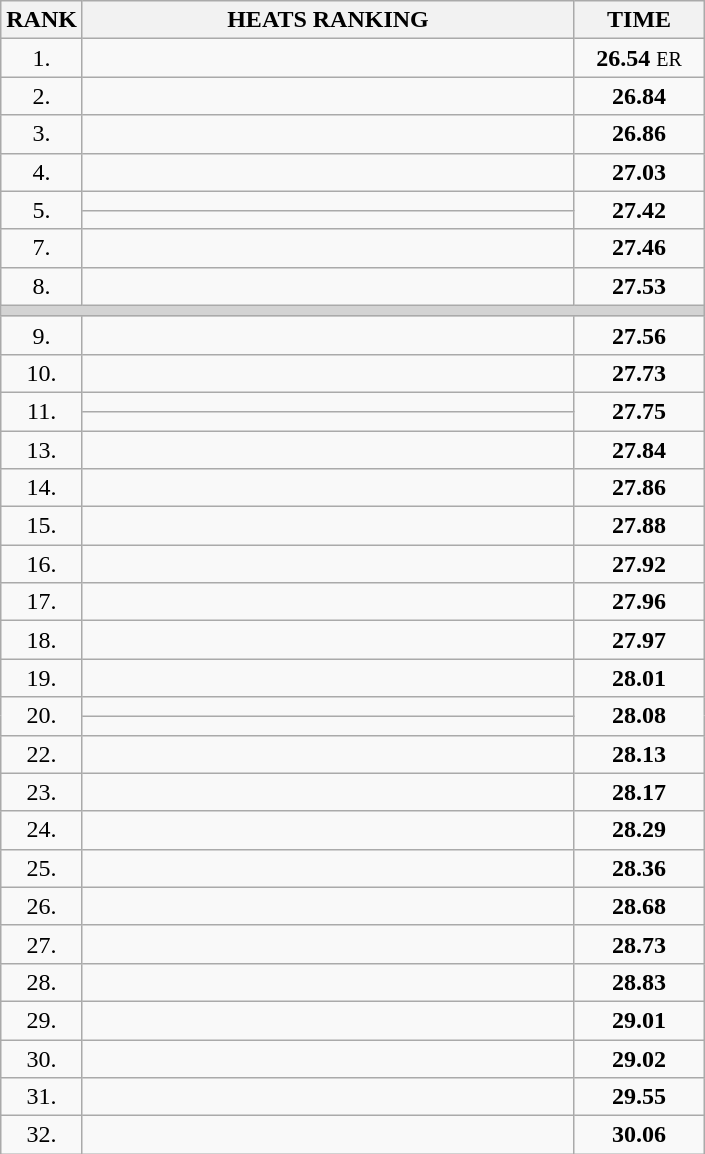<table class="wikitable">
<tr>
<th>RANK</th>
<th style="width: 20em">HEATS RANKING</th>
<th style="width: 5em">TIME</th>
</tr>
<tr>
<td align="center">1.</td>
<td></td>
<td align="center"><strong>26.54</strong> <small>ER</small></td>
</tr>
<tr>
<td align="center">2.</td>
<td></td>
<td align="center"><strong>26.84</strong></td>
</tr>
<tr>
<td align="center">3.</td>
<td></td>
<td align="center"><strong>26.86</strong></td>
</tr>
<tr>
<td align="center">4.</td>
<td></td>
<td align="center"><strong>27.03</strong></td>
</tr>
<tr>
<td rowspan=2 align="center">5.</td>
<td></td>
<td rowspan=2 align="center"><strong>27.42</strong></td>
</tr>
<tr>
<td></td>
</tr>
<tr>
<td align="center">7.</td>
<td></td>
<td align="center"><strong>27.46</strong></td>
</tr>
<tr>
<td align="center">8.</td>
<td></td>
<td align="center"><strong>27.53</strong></td>
</tr>
<tr>
<td colspan=3 bgcolor=lightgray></td>
</tr>
<tr>
<td align="center">9.</td>
<td></td>
<td align="center"><strong>27.56</strong></td>
</tr>
<tr>
<td align="center">10.</td>
<td></td>
<td align="center"><strong>27.73</strong></td>
</tr>
<tr>
<td rowspan=2 align="center">11.</td>
<td></td>
<td rowspan=2 align="center"><strong>27.75</strong></td>
</tr>
<tr>
<td></td>
</tr>
<tr>
<td align="center">13.</td>
<td></td>
<td align="center"><strong>27.84</strong></td>
</tr>
<tr>
<td align="center">14.</td>
<td></td>
<td align="center"><strong>27.86</strong></td>
</tr>
<tr>
<td align="center">15.</td>
<td></td>
<td align="center"><strong>27.88</strong></td>
</tr>
<tr>
<td align="center">16.</td>
<td></td>
<td align="center"><strong>27.92</strong></td>
</tr>
<tr>
<td align="center">17.</td>
<td></td>
<td align="center"><strong>27.96</strong></td>
</tr>
<tr>
<td align="center">18.</td>
<td></td>
<td align="center"><strong>27.97</strong></td>
</tr>
<tr>
<td align="center">19.</td>
<td></td>
<td align="center"><strong>28.01</strong></td>
</tr>
<tr>
<td rowspan=2 align="center">20.</td>
<td></td>
<td rowspan=2 align="center"><strong>28.08</strong></td>
</tr>
<tr>
<td></td>
</tr>
<tr>
<td align="center">22.</td>
<td></td>
<td align="center"><strong>28.13</strong></td>
</tr>
<tr>
<td align="center">23.</td>
<td></td>
<td align="center"><strong>28.17</strong></td>
</tr>
<tr>
<td align="center">24.</td>
<td></td>
<td align="center"><strong>28.29</strong></td>
</tr>
<tr>
<td align="center">25.</td>
<td></td>
<td align="center"><strong>28.36</strong></td>
</tr>
<tr>
<td align="center">26.</td>
<td></td>
<td align="center"><strong>28.68</strong></td>
</tr>
<tr>
<td align="center">27.</td>
<td></td>
<td align="center"><strong>28.73</strong></td>
</tr>
<tr>
<td align="center">28.</td>
<td></td>
<td align="center"><strong>28.83</strong></td>
</tr>
<tr>
<td align="center">29.</td>
<td></td>
<td align="center"><strong>29.01</strong></td>
</tr>
<tr>
<td align="center">30.</td>
<td></td>
<td align="center"><strong>29.02</strong></td>
</tr>
<tr>
<td align="center">31.</td>
<td></td>
<td align="center"><strong>29.55</strong></td>
</tr>
<tr>
<td align="center">32.</td>
<td></td>
<td align="center"><strong>30.06</strong></td>
</tr>
</table>
